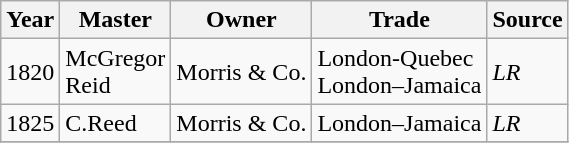<table class=" wikitable">
<tr>
<th>Year</th>
<th>Master</th>
<th>Owner</th>
<th>Trade</th>
<th>Source</th>
</tr>
<tr>
<td>1820</td>
<td>McGregor<br>Reid</td>
<td>Morris & Co.</td>
<td>London-Quebec<br>London–Jamaica</td>
<td><em>LR</em></td>
</tr>
<tr>
<td>1825</td>
<td>C.Reed</td>
<td>Morris & Co.</td>
<td>London–Jamaica</td>
<td><em>LR</em></td>
</tr>
<tr>
</tr>
</table>
